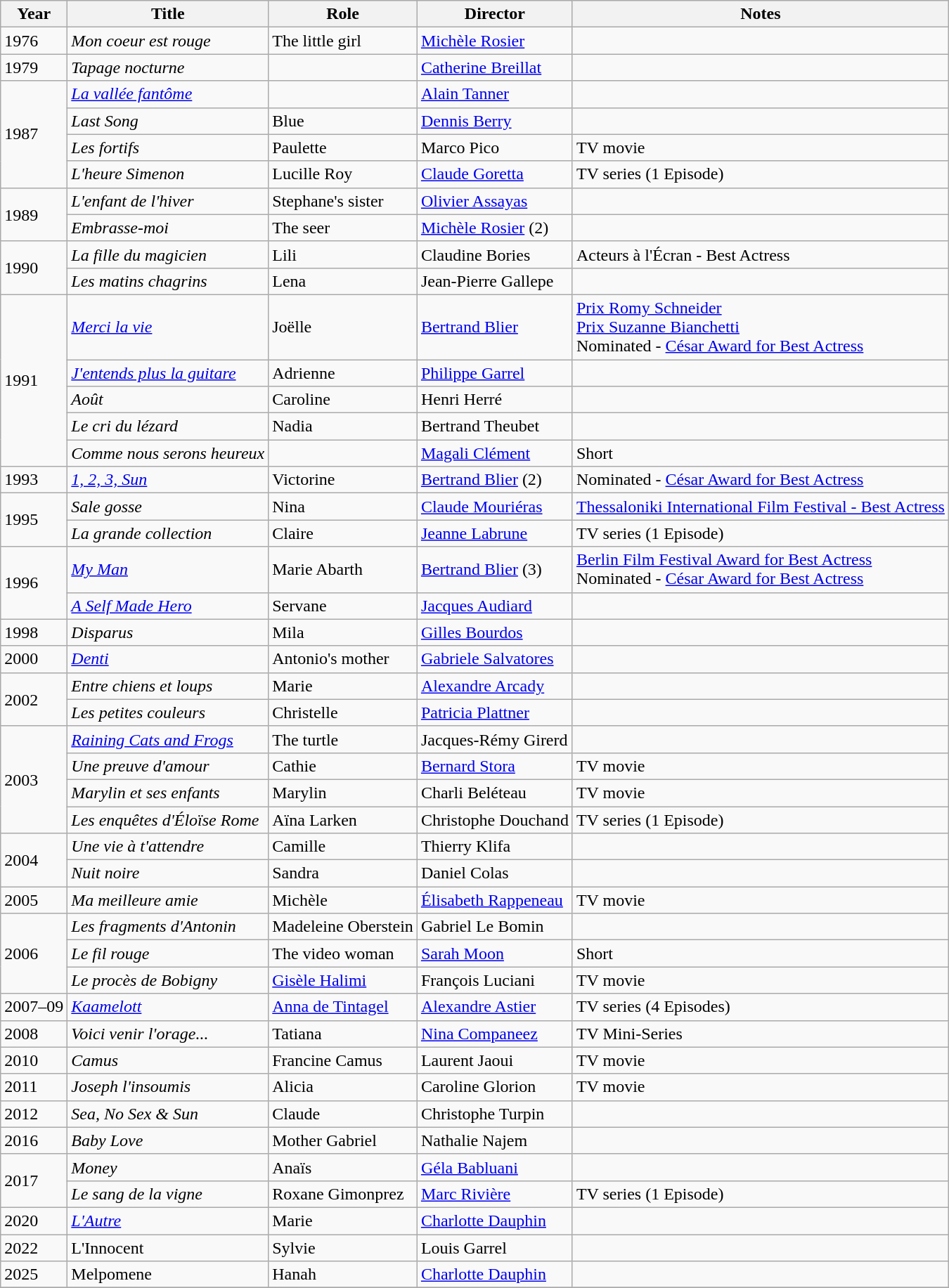<table class="wikitable">
<tr>
<th>Year</th>
<th>Title</th>
<th>Role</th>
<th>Director</th>
<th>Notes</th>
</tr>
<tr>
<td>1976</td>
<td><em>Mon coeur est rouge</em></td>
<td>The little girl</td>
<td><a href='#'>Michèle Rosier</a></td>
<td></td>
</tr>
<tr>
<td>1979</td>
<td><em>Tapage nocturne</em></td>
<td></td>
<td><a href='#'>Catherine Breillat</a></td>
<td></td>
</tr>
<tr>
<td rowspan=4>1987</td>
<td><em><a href='#'>La vallée fantôme</a></em></td>
<td></td>
<td><a href='#'>Alain Tanner</a></td>
<td></td>
</tr>
<tr>
<td><em>Last Song</em></td>
<td>Blue</td>
<td><a href='#'>Dennis Berry</a></td>
<td></td>
</tr>
<tr>
<td><em>Les fortifs</em></td>
<td>Paulette</td>
<td>Marco Pico</td>
<td>TV movie</td>
</tr>
<tr>
<td><em>L'heure Simenon</em></td>
<td>Lucille Roy</td>
<td><a href='#'>Claude Goretta</a></td>
<td>TV series (1 Episode)</td>
</tr>
<tr>
<td rowspan=2>1989</td>
<td><em>L'enfant de l'hiver</em></td>
<td>Stephane's sister</td>
<td><a href='#'>Olivier Assayas</a></td>
<td></td>
</tr>
<tr>
<td><em>Embrasse-moi</em></td>
<td>The seer</td>
<td><a href='#'>Michèle Rosier</a> (2)</td>
<td></td>
</tr>
<tr>
<td rowspan=2>1990</td>
<td><em>La fille du magicien</em></td>
<td>Lili</td>
<td>Claudine Bories</td>
<td>Acteurs à l'Écran - Best Actress</td>
</tr>
<tr>
<td><em>Les matins chagrins</em></td>
<td>Lena</td>
<td>Jean-Pierre Gallepe</td>
<td></td>
</tr>
<tr>
<td rowspan=5>1991</td>
<td><em><a href='#'>Merci la vie</a></em></td>
<td>Joëlle</td>
<td><a href='#'>Bertrand Blier</a></td>
<td><a href='#'>Prix Romy Schneider</a><br><a href='#'>Prix Suzanne Bianchetti</a><br>Nominated - <a href='#'>César Award for Best Actress</a></td>
</tr>
<tr>
<td><em><a href='#'>J'entends plus la guitare</a></em></td>
<td>Adrienne</td>
<td><a href='#'>Philippe Garrel</a></td>
<td></td>
</tr>
<tr>
<td><em>Août</em></td>
<td>Caroline</td>
<td>Henri Herré</td>
<td></td>
</tr>
<tr>
<td><em>Le cri du lézard</em></td>
<td>Nadia</td>
<td>Bertrand Theubet</td>
<td></td>
</tr>
<tr>
<td><em>Comme nous serons heureux</em></td>
<td></td>
<td><a href='#'>Magali Clément</a></td>
<td>Short</td>
</tr>
<tr>
<td>1993</td>
<td><em><a href='#'>1, 2, 3, Sun</a></em></td>
<td>Victorine</td>
<td><a href='#'>Bertrand Blier</a> (2)</td>
<td>Nominated - <a href='#'>César Award for Best Actress</a></td>
</tr>
<tr>
<td rowspan=2>1995</td>
<td><em>Sale gosse</em></td>
<td>Nina</td>
<td><a href='#'>Claude Mouriéras</a></td>
<td><a href='#'>Thessaloniki International Film Festival - Best Actress</a></td>
</tr>
<tr>
<td><em>La grande collection</em></td>
<td>Claire</td>
<td><a href='#'>Jeanne Labrune</a></td>
<td>TV series (1 Episode)</td>
</tr>
<tr>
<td rowspan=2>1996</td>
<td><em><a href='#'>My Man</a></em></td>
<td>Marie Abarth</td>
<td><a href='#'>Bertrand Blier</a> (3)</td>
<td><a href='#'>Berlin Film Festival Award for Best Actress</a><br>Nominated - <a href='#'>César Award for Best Actress</a></td>
</tr>
<tr>
<td><em><a href='#'>A Self Made Hero</a></em></td>
<td>Servane</td>
<td><a href='#'>Jacques Audiard</a></td>
<td></td>
</tr>
<tr>
<td>1998</td>
<td><em>Disparus</em></td>
<td>Mila</td>
<td><a href='#'>Gilles Bourdos</a></td>
<td></td>
</tr>
<tr>
<td>2000</td>
<td><em><a href='#'>Denti</a></em></td>
<td>Antonio's mother</td>
<td><a href='#'>Gabriele Salvatores</a></td>
<td></td>
</tr>
<tr>
<td rowspan=2>2002</td>
<td><em>Entre chiens et loups</em></td>
<td>Marie</td>
<td><a href='#'>Alexandre Arcady</a></td>
<td></td>
</tr>
<tr>
<td><em>Les petites couleurs</em></td>
<td>Christelle</td>
<td><a href='#'>Patricia Plattner</a></td>
<td></td>
</tr>
<tr>
<td rowspan=4>2003</td>
<td><em><a href='#'>Raining Cats and Frogs</a></em></td>
<td>The turtle</td>
<td>Jacques-Rémy Girerd</td>
<td></td>
</tr>
<tr>
<td><em>Une preuve d'amour</em></td>
<td>Cathie</td>
<td><a href='#'>Bernard Stora</a></td>
<td>TV movie</td>
</tr>
<tr>
<td><em>Marylin et ses enfants</em></td>
<td>Marylin</td>
<td>Charli Beléteau</td>
<td>TV movie</td>
</tr>
<tr>
<td><em>Les enquêtes d'Éloïse Rome</em></td>
<td>Aïna Larken</td>
<td>Christophe Douchand</td>
<td>TV series (1 Episode)</td>
</tr>
<tr>
<td rowspan=2>2004</td>
<td><em>Une vie à t'attendre</em></td>
<td>Camille</td>
<td>Thierry Klifa</td>
<td></td>
</tr>
<tr>
<td><em>Nuit noire</em></td>
<td>Sandra</td>
<td>Daniel Colas</td>
<td></td>
</tr>
<tr>
<td>2005</td>
<td><em>Ma meilleure amie</em></td>
<td>Michèle</td>
<td><a href='#'>Élisabeth Rappeneau</a></td>
<td>TV movie</td>
</tr>
<tr>
<td rowspan=3>2006</td>
<td><em>Les fragments d'Antonin</em></td>
<td>Madeleine Oberstein</td>
<td>Gabriel Le Bomin</td>
<td></td>
</tr>
<tr>
<td><em>Le fil rouge</em></td>
<td>The video woman</td>
<td><a href='#'>Sarah Moon</a></td>
<td>Short</td>
</tr>
<tr>
<td><em>Le procès de Bobigny</em></td>
<td><a href='#'>Gisèle Halimi</a></td>
<td>François Luciani</td>
<td>TV movie</td>
</tr>
<tr>
<td>2007–09</td>
<td><em><a href='#'>Kaamelott</a></em></td>
<td><a href='#'>Anna de Tintagel</a></td>
<td><a href='#'>Alexandre Astier</a></td>
<td>TV series (4 Episodes)</td>
</tr>
<tr>
<td>2008</td>
<td><em>Voici venir l'orage...</em></td>
<td>Tatiana</td>
<td><a href='#'>Nina Companeez</a></td>
<td>TV Mini-Series</td>
</tr>
<tr>
<td>2010</td>
<td><em>Camus</em></td>
<td>Francine Camus</td>
<td>Laurent Jaoui</td>
<td>TV movie</td>
</tr>
<tr>
<td>2011</td>
<td><em>Joseph l'insoumis</em></td>
<td>Alicia</td>
<td>Caroline Glorion</td>
<td>TV movie</td>
</tr>
<tr>
<td>2012</td>
<td><em>Sea, No Sex & Sun</em></td>
<td>Claude</td>
<td>Christophe Turpin</td>
<td></td>
</tr>
<tr>
<td>2016</td>
<td><em>Baby Love</em></td>
<td>Mother Gabriel</td>
<td>Nathalie Najem</td>
<td></td>
</tr>
<tr>
<td rowspan=2>2017</td>
<td><em>Money</em></td>
<td>Anaïs</td>
<td><a href='#'>Géla Babluani</a></td>
<td></td>
</tr>
<tr>
<td><em>Le sang de la vigne</em></td>
<td>Roxane Gimonprez</td>
<td><a href='#'>Marc Rivière</a></td>
<td>TV series (1 Episode)</td>
</tr>
<tr>
<td>2020</td>
<td><em><a href='#'>L'Autre</a></em></td>
<td>Marie</td>
<td><a href='#'>Charlotte Dauphin</a></td>
<td></td>
</tr>
<tr>
<td>2022</td>
<td>L'Innocent</td>
<td>Sylvie</td>
<td>Louis Garrel</td>
</tr>
<tr>
<td>2025</td>
<td>Melpomene</td>
<td>Hanah</td>
<td><a href='#'>Charlotte Dauphin</a></td>
<td></td>
</tr>
<tr>
</tr>
</table>
